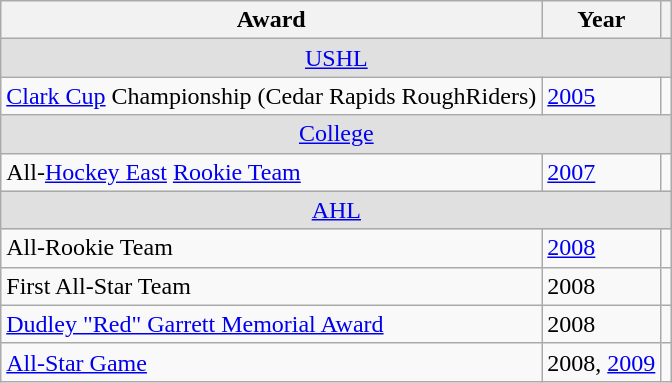<table class="wikitable">
<tr>
<th>Award</th>
<th>Year</th>
<th></th>
</tr>
<tr ALIGN="center" bgcolor="#e0e0e0">
<td colspan="3"><a href='#'>USHL</a></td>
</tr>
<tr>
<td><a href='#'>Clark Cup</a> Championship (Cedar Rapids RoughRiders)</td>
<td><a href='#'>2005</a></td>
<td></td>
</tr>
<tr ALIGN="center" bgcolor="#e0e0e0">
<td colspan="3"><a href='#'>College</a></td>
</tr>
<tr>
<td>All-<a href='#'>Hockey East</a> <a href='#'>Rookie Team</a></td>
<td><a href='#'>2007</a></td>
<td></td>
</tr>
<tr ALIGN="center" bgcolor="#e0e0e0">
<td colspan="3"><a href='#'>AHL</a></td>
</tr>
<tr>
<td>All-Rookie Team</td>
<td><a href='#'>2008</a></td>
<td></td>
</tr>
<tr>
<td>First All-Star Team</td>
<td>2008</td>
<td></td>
</tr>
<tr>
<td><a href='#'>Dudley "Red" Garrett Memorial Award</a></td>
<td>2008</td>
<td></td>
</tr>
<tr>
<td><a href='#'>All-Star Game</a></td>
<td>2008, <a href='#'>2009</a></td>
<td></td>
</tr>
</table>
